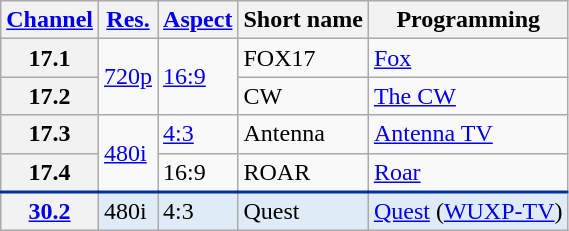<table class="wikitable">
<tr>
<th scope = "col"><a href='#'>Channel</a></th>
<th scope = "col"><a href='#'>Res.</a></th>
<th scope = "col"><a href='#'>Aspect</a></th>
<th scope = "col">Short name</th>
<th scope = "col">Programming</th>
</tr>
<tr>
<th scope = "row">17.1</th>
<td rowspan="2"><a href='#'>720p</a></td>
<td rowspan=2><a href='#'>16:9</a></td>
<td>FOX17</td>
<td><a href='#'>Fox</a></td>
</tr>
<tr>
<th scope = "row">17.2</th>
<td>CW</td>
<td><a href='#'>The CW</a></td>
</tr>
<tr>
<th scope = "row">17.3</th>
<td rowspan="2"><a href='#'>480i</a></td>
<td><a href='#'>4:3</a></td>
<td>Antenna</td>
<td><a href='#'>Antenna TV</a></td>
</tr>
<tr>
<th scope = "row">17.4</th>
<td>16:9</td>
<td>ROAR</td>
<td><a href='#'>Roar</a></td>
</tr>
<tr style="background-color:#DFEBF6; border-top: 2px solid #003399;">
<th scope = "row"><a href='#'>30.2</a></th>
<td>480i</td>
<td>4:3</td>
<td>Quest</td>
<td><a href='#'>Quest</a> (<a href='#'>WUXP-TV</a>)</td>
</tr>
</table>
